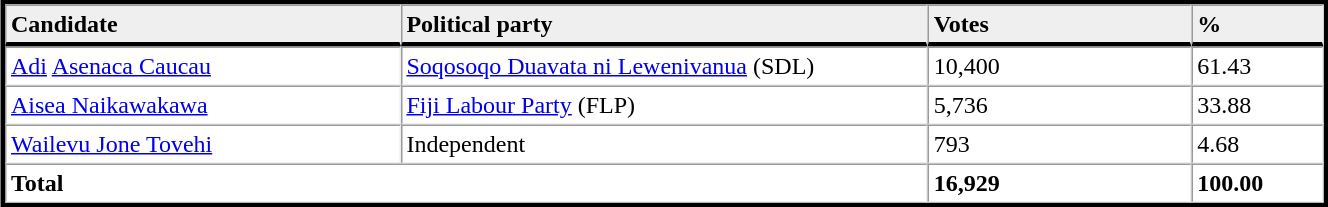<table table width="70%" border="1" align="center" cellpadding=3 cellspacing=0 style="margin:5px; border:3px solid;">
<tr>
<td td width="30%" style="border-bottom:3px solid; background:#efefef;"><strong>Candidate</strong></td>
<td td width="40%" style="border-bottom:3px solid; background:#efefef;"><strong>Political party</strong></td>
<td td width="20%" style="border-bottom:3px solid; background:#efefef;"><strong>Votes</strong></td>
<td td width="10%" style="border-bottom:3px solid; background:#efefef;"><strong>%</strong></td>
</tr>
<tr>
<td><a href='#'>Adi</a> <a href='#'>Asenaca Caucau</a></td>
<td><a href='#'>Soqosoqo Duavata ni Lewenivanua</a> (SDL)</td>
<td>10,400</td>
<td>61.43</td>
</tr>
<tr>
<td><a href='#'>Aisea Naikawakawa</a></td>
<td><a href='#'>Fiji Labour Party</a> (FLP)</td>
<td>5,736</td>
<td>33.88</td>
</tr>
<tr>
<td><a href='#'>Wailevu Jone Tovehi</a></td>
<td>Independent</td>
<td>793</td>
<td>4.68</td>
</tr>
<tr>
<td colspan=2><strong>Total</strong></td>
<td><strong>16,929</strong></td>
<td><strong>100.00</strong></td>
</tr>
<tr>
</tr>
</table>
